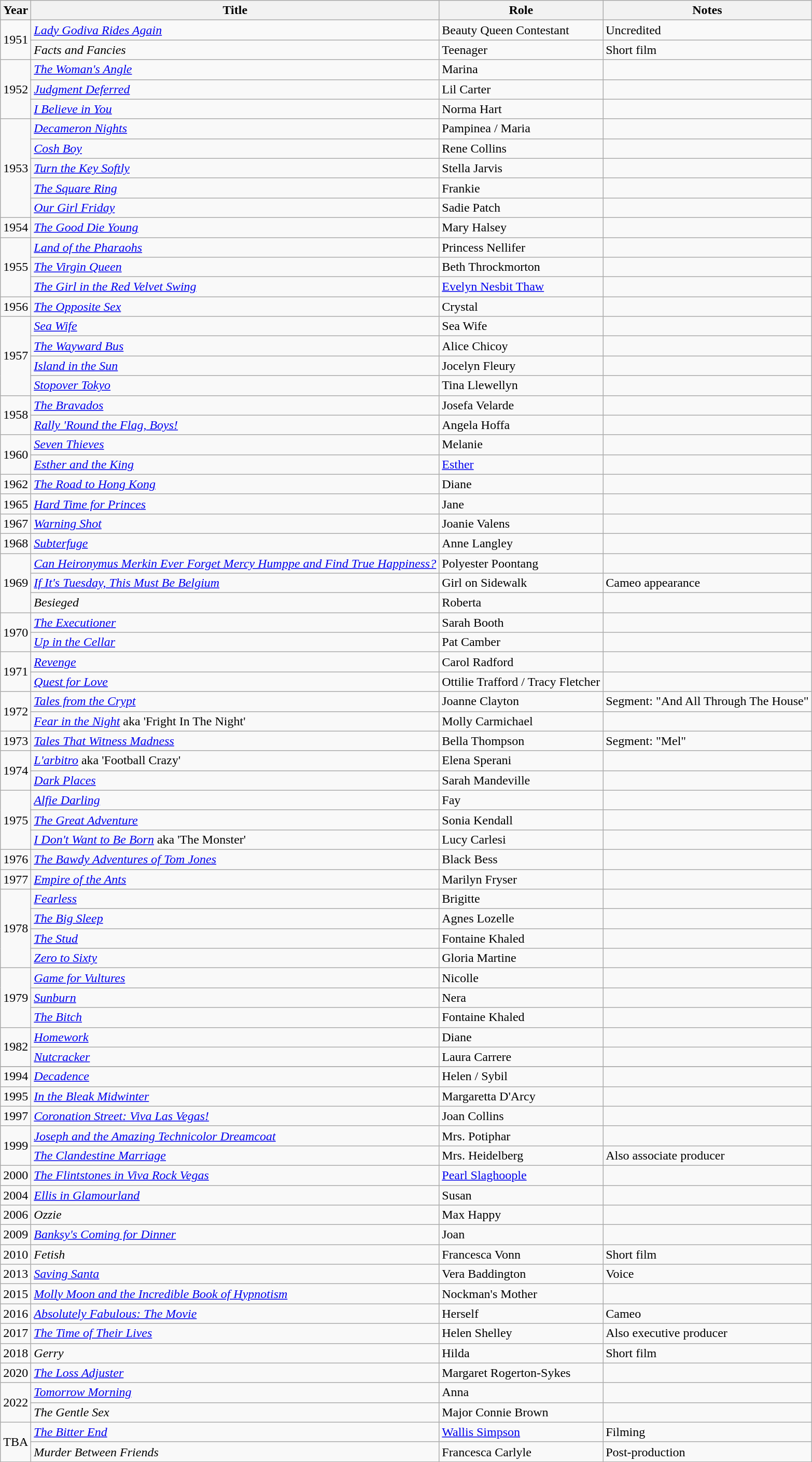<table class="wikitable sortable">
<tr>
<th>Year</th>
<th>Title</th>
<th>Role</th>
<th class="unsortable">Notes</th>
</tr>
<tr>
<td rowspan="2">1951</td>
<td><em><a href='#'>Lady Godiva Rides Again</a></em></td>
<td>Beauty Queen Contestant</td>
<td>Uncredited</td>
</tr>
<tr>
<td><em>Facts and Fancies</em></td>
<td>Teenager</td>
<td>Short film</td>
</tr>
<tr>
<td rowspan="3">1952</td>
<td data-sort-value="Woman's Angle, The"><em><a href='#'>The Woman's Angle</a></em></td>
<td>Marina</td>
<td></td>
</tr>
<tr>
<td><em><a href='#'>Judgment Deferred</a></em></td>
<td>Lil Carter</td>
<td></td>
</tr>
<tr>
<td><em><a href='#'>I Believe in You</a></em></td>
<td>Norma Hart</td>
<td></td>
</tr>
<tr>
<td rowspan="5">1953</td>
<td><em><a href='#'>Decameron Nights</a></em></td>
<td>Pampinea / Maria</td>
<td></td>
</tr>
<tr>
<td><em><a href='#'>Cosh Boy</a></em></td>
<td>Rene Collins</td>
<td></td>
</tr>
<tr>
<td><em><a href='#'>Turn the Key Softly</a></em></td>
<td>Stella Jarvis</td>
<td></td>
</tr>
<tr>
<td data-sort-value="Square Ring, The"><em><a href='#'>The Square Ring</a></em></td>
<td>Frankie</td>
<td></td>
</tr>
<tr>
<td><em><a href='#'>Our Girl Friday</a></em></td>
<td>Sadie Patch</td>
<td></td>
</tr>
<tr>
<td>1954</td>
<td data-sort-value="Good Die Young, The"><em><a href='#'>The Good Die Young</a></em></td>
<td>Mary Halsey</td>
<td></td>
</tr>
<tr>
<td rowspan="3">1955</td>
<td><em><a href='#'>Land of the Pharaohs</a></em></td>
<td>Princess Nellifer</td>
<td></td>
</tr>
<tr>
<td data-sort-value="Virgin Queen, The"><em><a href='#'>The Virgin Queen</a></em></td>
<td>Beth Throckmorton</td>
<td></td>
</tr>
<tr>
<td data-sort-value="Girl in the Red Velvet Swing, The"><em><a href='#'>The Girl in the Red Velvet Swing</a></em></td>
<td><a href='#'>Evelyn Nesbit Thaw</a></td>
<td></td>
</tr>
<tr>
<td>1956</td>
<td data-sort-value="Opposite Sex, The"><em><a href='#'>The Opposite Sex</a></em></td>
<td>Crystal</td>
<td></td>
</tr>
<tr>
<td rowspan="4">1957</td>
<td><em><a href='#'>Sea Wife</a></em></td>
<td>Sea Wife</td>
<td></td>
</tr>
<tr>
<td data-sort-value="Wayward Bus, The"><em><a href='#'>The Wayward Bus</a></em></td>
<td>Alice Chicoy</td>
<td></td>
</tr>
<tr>
<td><em><a href='#'>Island in the Sun</a></em></td>
<td>Jocelyn Fleury</td>
<td></td>
</tr>
<tr>
<td><em><a href='#'>Stopover Tokyo</a></em></td>
<td>Tina Llewellyn</td>
<td></td>
</tr>
<tr>
<td rowspan="2">1958</td>
<td data-sort-value="Bravados, The"><em><a href='#'>The Bravados</a></em></td>
<td>Josefa Velarde</td>
<td></td>
</tr>
<tr>
<td><em><a href='#'>Rally 'Round the Flag, Boys!</a></em></td>
<td>Angela Hoffa</td>
<td></td>
</tr>
<tr>
<td rowspan="2">1960</td>
<td><em><a href='#'>Seven Thieves</a></em></td>
<td>Melanie</td>
<td></td>
</tr>
<tr>
<td><em><a href='#'>Esther and the King</a></em></td>
<td><a href='#'>Esther</a></td>
<td></td>
</tr>
<tr>
<td>1962</td>
<td data-sort-value="Road to Hong Kong, The"><em><a href='#'>The Road to Hong Kong</a></em></td>
<td>Diane</td>
<td></td>
</tr>
<tr>
<td>1965</td>
<td><em><a href='#'>Hard Time for Princes</a></em></td>
<td>Jane</td>
<td></td>
</tr>
<tr>
<td>1967</td>
<td><em><a href='#'>Warning Shot</a></em></td>
<td>Joanie Valens</td>
<td></td>
</tr>
<tr>
<td>1968</td>
<td><em><a href='#'>Subterfuge</a></em></td>
<td>Anne Langley</td>
<td></td>
</tr>
<tr>
<td rowspan="3">1969</td>
<td><em><a href='#'>Can Heironymus Merkin Ever Forget Mercy Humppe and Find True Happiness?</a></em></td>
<td>Polyester Poontang</td>
<td></td>
</tr>
<tr>
<td><em><a href='#'>If It's Tuesday, This Must Be Belgium</a></em></td>
<td>Girl on Sidewalk</td>
<td>Cameo appearance</td>
</tr>
<tr>
<td><em>Besieged</em></td>
<td>Roberta</td>
<td></td>
</tr>
<tr>
<td rowspan="2">1970</td>
<td data-sort-value="Executioner, The"><em><a href='#'>The Executioner</a></em></td>
<td>Sarah Booth</td>
<td></td>
</tr>
<tr>
<td><em><a href='#'>Up in the Cellar</a></em></td>
<td>Pat Camber</td>
<td></td>
</tr>
<tr>
<td rowspan="2">1971</td>
<td><em><a href='#'>Revenge</a></em></td>
<td>Carol Radford</td>
<td></td>
</tr>
<tr>
<td><em><a href='#'>Quest for Love</a></em></td>
<td>Ottilie Trafford / Tracy Fletcher</td>
<td></td>
</tr>
<tr>
<td rowspan="2">1972</td>
<td><em><a href='#'>Tales from the Crypt</a></em></td>
<td>Joanne Clayton</td>
<td>Segment: "And All Through The House"</td>
</tr>
<tr>
<td><em><a href='#'>Fear in the Night</a></em> aka 'Fright In The Night'</td>
<td>Molly Carmichael</td>
<td></td>
</tr>
<tr>
<td>1973</td>
<td><em><a href='#'>Tales That Witness Madness</a></em></td>
<td>Bella Thompson</td>
<td>Segment: "Mel"</td>
</tr>
<tr>
<td rowspan="2">1974</td>
<td><em><a href='#'>L'arbitro</a></em> aka 'Football Crazy'</td>
<td>Elena Sperani</td>
<td></td>
</tr>
<tr>
<td><em><a href='#'>Dark Places</a></em></td>
<td>Sarah Mandeville</td>
<td></td>
</tr>
<tr>
<td rowspan="3">1975</td>
<td><em><a href='#'>Alfie Darling</a></em></td>
<td>Fay</td>
<td></td>
</tr>
<tr>
<td data-sort-value="Great Adventure, The"><em><a href='#'>The Great Adventure</a></em></td>
<td>Sonia Kendall</td>
<td></td>
</tr>
<tr>
<td><em><a href='#'>I Don't Want to Be Born</a></em> aka 'The Monster'</td>
<td>Lucy Carlesi</td>
<td></td>
</tr>
<tr>
<td>1976</td>
<td data-sort-value="Bawdy Adventures of Tom Jones, The"><em><a href='#'>The Bawdy Adventures of Tom Jones</a></em></td>
<td>Black Bess</td>
<td></td>
</tr>
<tr>
<td>1977</td>
<td><em><a href='#'>Empire of the Ants</a></em></td>
<td>Marilyn Fryser</td>
<td></td>
</tr>
<tr>
<td rowspan="4">1978</td>
<td><em><a href='#'>Fearless</a></em></td>
<td>Brigitte</td>
<td></td>
</tr>
<tr>
<td data-sort-value="Big Sleep, The"><em><a href='#'>The Big Sleep</a></em></td>
<td>Agnes Lozelle</td>
<td></td>
</tr>
<tr>
<td data-sort-value="Stud, The"><em><a href='#'>The Stud</a></em></td>
<td>Fontaine Khaled</td>
<td></td>
</tr>
<tr>
<td><em><a href='#'>Zero to Sixty</a></em></td>
<td>Gloria Martine</td>
<td></td>
</tr>
<tr>
<td rowspan="3">1979</td>
<td><em><a href='#'>Game for Vultures</a></em></td>
<td>Nicolle</td>
<td></td>
</tr>
<tr>
<td><em><a href='#'>Sunburn</a></em></td>
<td>Nera</td>
<td></td>
</tr>
<tr>
<td data-sort-value="Bitch, The"><em><a href='#'>The Bitch</a></em></td>
<td>Fontaine Khaled</td>
<td></td>
</tr>
<tr>
<td rowspan="2">1982</td>
<td><em><a href='#'>Homework</a></em></td>
<td>Diane</td>
<td></td>
</tr>
<tr>
<td><em><a href='#'>Nutcracker</a></em></td>
<td>Laura Carrere</td>
<td></td>
</tr>
<tr>
</tr>
<tr>
<td>1994</td>
<td><em><a href='#'>Decadence</a></em></td>
<td>Helen / Sybil</td>
<td></td>
</tr>
<tr>
<td>1995</td>
<td><em><a href='#'>In the Bleak Midwinter</a></em></td>
<td>Margaretta D'Arcy</td>
<td></td>
</tr>
<tr>
<td>1997</td>
<td><em><a href='#'>Coronation Street: Viva Las Vegas!</a></em></td>
<td>Joan Collins</td>
</tr>
<tr>
<td rowspan="2">1999</td>
<td><em><a href='#'>Joseph and the Amazing Technicolor Dreamcoat</a></em></td>
<td>Mrs. Potiphar</td>
<td></td>
</tr>
<tr>
<td data-sort-value="Clandestine Marriage, The"><em><a href='#'>The Clandestine Marriage</a></em></td>
<td>Mrs. Heidelberg</td>
<td>Also associate producer</td>
</tr>
<tr>
<td>2000</td>
<td data-sort-value="Flintstones in Viva Rock Vegas, The"><em><a href='#'>The Flintstones in Viva Rock Vegas</a></em></td>
<td><a href='#'>Pearl Slaghoople</a></td>
<td></td>
</tr>
<tr>
<td>2004</td>
<td><em><a href='#'>Ellis in Glamourland</a></em></td>
<td>Susan</td>
<td></td>
</tr>
<tr>
<td>2006</td>
<td><em>Ozzie</em></td>
<td>Max Happy</td>
<td></td>
</tr>
<tr>
<td>2009</td>
<td><em><a href='#'>Banksy's Coming for Dinner</a></em></td>
<td>Joan</td>
<td></td>
</tr>
<tr>
<td>2010</td>
<td><em>Fetish</em></td>
<td>Francesca Vonn</td>
<td>Short film</td>
</tr>
<tr>
<td>2013</td>
<td><em><a href='#'>Saving Santa</a></em></td>
<td>Vera Baddington</td>
<td>Voice</td>
</tr>
<tr>
<td>2015</td>
<td><em><a href='#'>Molly Moon and the Incredible Book of Hypnotism</a></em></td>
<td>Nockman's Mother</td>
<td></td>
</tr>
<tr>
<td>2016</td>
<td><em><a href='#'>Absolutely Fabulous: The Movie</a></em></td>
<td>Herself</td>
<td>Cameo</td>
</tr>
<tr>
<td>2017</td>
<td data-sort-value="Time of Their Lives, The"><em><a href='#'>The Time of Their Lives</a></em></td>
<td>Helen Shelley</td>
<td>Also executive producer</td>
</tr>
<tr>
<td>2018</td>
<td><em>Gerry</em></td>
<td>Hilda</td>
<td>Short film</td>
</tr>
<tr>
<td>2020</td>
<td data-sort-value="Loss Adjuster, The"><em><a href='#'>The Loss Adjuster</a></em></td>
<td>Margaret Rogerton-Sykes</td>
<td></td>
</tr>
<tr>
<td rowspan=2>2022</td>
<td><em><a href='#'>Tomorrow Morning</a></em></td>
<td>Anna</td>
<td></td>
</tr>
<tr>
<td data-sort-value="Gentle Sex, The"><em>The Gentle Sex</em></td>
<td>Major Connie Brown</td>
<td></td>
</tr>
<tr>
<td rowspan="2">TBA</td>
<td data-sort-value="Bitter End, The"><em><a href='#'>The Bitter End</a></em></td>
<td><a href='#'>Wallis Simpson</a></td>
<td>Filming</td>
</tr>
<tr>
<td><em>Murder Between Friends</em></td>
<td>Francesca Carlyle</td>
<td>Post-production</td>
</tr>
</table>
